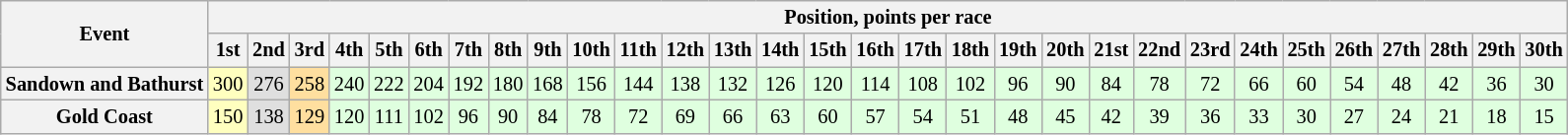<table class="wikitable" style="font-size:85%; text-align:center">
<tr>
<th rowspan="2">Event</th>
<th colspan="30">Position, points per race</th>
</tr>
<tr>
<th>1st</th>
<th>2nd</th>
<th>3rd</th>
<th>4th</th>
<th>5th</th>
<th>6th</th>
<th>7th</th>
<th>8th</th>
<th>9th</th>
<th>10th</th>
<th>11th</th>
<th>12th</th>
<th>13th</th>
<th>14th</th>
<th>15th</th>
<th>16th</th>
<th>17th</th>
<th>18th</th>
<th>19th</th>
<th>20th</th>
<th>21st</th>
<th>22nd</th>
<th>23rd</th>
<th>24th</th>
<th>25th</th>
<th>26th</th>
<th>27th</th>
<th>28th</th>
<th>29th</th>
<th>30th</th>
</tr>
<tr>
<th>Sandown and Bathurst</th>
<td style="background:#ffffbf;">300</td>
<td style="background:#dfdfdf;">276</td>
<td style="background:#ffdf9f;">258</td>
<td style="background:#dfffdf;">240</td>
<td style="background:#dfffdf;">222</td>
<td style="background:#dfffdf;">204</td>
<td style="background:#dfffdf;">192</td>
<td style="background:#dfffdf;">180</td>
<td style="background:#dfffdf;">168</td>
<td style="background:#dfffdf;">156</td>
<td style="background:#dfffdf;">144</td>
<td style="background:#dfffdf;">138</td>
<td style="background:#dfffdf;">132</td>
<td style="background:#dfffdf;">126</td>
<td style="background:#dfffdf;">120</td>
<td style="background:#dfffdf;">114</td>
<td style="background:#dfffdf;">108</td>
<td style="background:#dfffdf;">102</td>
<td style="background:#dfffdf;">96</td>
<td style="background:#dfffdf;">90</td>
<td style="background:#dfffdf;">84</td>
<td style="background:#dfffdf;">78</td>
<td style="background:#dfffdf;">72</td>
<td style="background:#dfffdf;">66</td>
<td style="background:#dfffdf;">60</td>
<td style="background:#dfffdf;">54</td>
<td style="background:#dfffdf;">48</td>
<td style="background:#dfffdf;">42</td>
<td style="background:#dfffdf;">36</td>
<td style="background:#dfffdf;">30</td>
</tr>
<tr>
<th>Gold Coast</th>
<td style="background:#ffffbf;">150</td>
<td style="background:#dfdfdf;">138</td>
<td style="background:#ffdf9f;">129</td>
<td style="background:#dfffdf;">120</td>
<td style="background:#dfffdf;">111</td>
<td style="background:#dfffdf;">102</td>
<td style="background:#dfffdf;">96</td>
<td style="background:#dfffdf;">90</td>
<td style="background:#dfffdf;">84</td>
<td style="background:#dfffdf;">78</td>
<td style="background:#dfffdf;">72</td>
<td style="background:#dfffdf;">69</td>
<td style="background:#dfffdf;">66</td>
<td style="background:#dfffdf;">63</td>
<td style="background:#dfffdf;">60</td>
<td style="background:#dfffdf;">57</td>
<td style="background:#dfffdf;">54</td>
<td style="background:#dfffdf;">51</td>
<td style="background:#dfffdf;">48</td>
<td style="background:#dfffdf;">45</td>
<td style="background:#dfffdf;">42</td>
<td style="background:#dfffdf;">39</td>
<td style="background:#dfffdf;">36</td>
<td style="background:#dfffdf;">33</td>
<td style="background:#dfffdf;">30</td>
<td style="background:#dfffdf;">27</td>
<td style="background:#dfffdf;">24</td>
<td style="background:#dfffdf;">21</td>
<td style="background:#dfffdf;">18</td>
<td style="background:#dfffdf;">15</td>
</tr>
</table>
